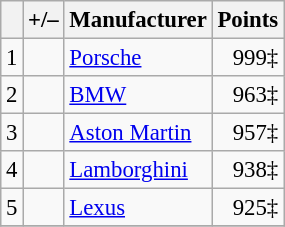<table class="wikitable" style="font-size: 95%;">
<tr>
<th scope="col"></th>
<th scope="col">+/–</th>
<th scope="col">Manufacturer</th>
<th scope="col">Points</th>
</tr>
<tr>
<td align=center>1</td>
<td align="left"></td>
<td> <a href='#'>Porsche</a></td>
<td align=right>999‡</td>
</tr>
<tr>
<td align=center>2</td>
<td align="left"></td>
<td> <a href='#'>BMW</a></td>
<td align=right>963‡</td>
</tr>
<tr>
<td align=center>3</td>
<td align="left"></td>
<td> <a href='#'>Aston Martin</a></td>
<td align=right>957‡</td>
</tr>
<tr>
<td align=center>4</td>
<td align="left"></td>
<td> <a href='#'>Lamborghini</a></td>
<td align=right>938‡</td>
</tr>
<tr>
<td align=center>5</td>
<td align="left"></td>
<td> <a href='#'>Lexus</a></td>
<td align=right>925‡</td>
</tr>
<tr>
</tr>
</table>
